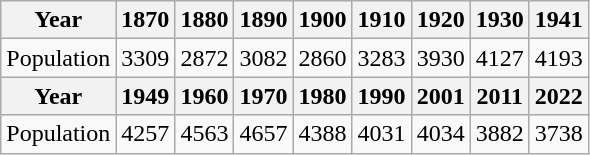<table class="wikitable">
<tr>
<th>Year</th>
<th>1870</th>
<th>1880</th>
<th>1890</th>
<th>1900</th>
<th>1910</th>
<th>1920</th>
<th>1930</th>
<th>1941</th>
</tr>
<tr>
<td>Population</td>
<td>3309</td>
<td>2872</td>
<td>3082</td>
<td>2860</td>
<td>3283</td>
<td>3930</td>
<td>4127</td>
<td>4193</td>
</tr>
<tr>
<th>Year</th>
<th>1949</th>
<th>1960</th>
<th>1970</th>
<th>1980</th>
<th>1990</th>
<th>2001</th>
<th>2011</th>
<th>2022</th>
</tr>
<tr>
<td>Population</td>
<td>4257</td>
<td>4563</td>
<td>4657</td>
<td>4388</td>
<td>4031</td>
<td>4034</td>
<td>3882</td>
<td>3738</td>
</tr>
</table>
